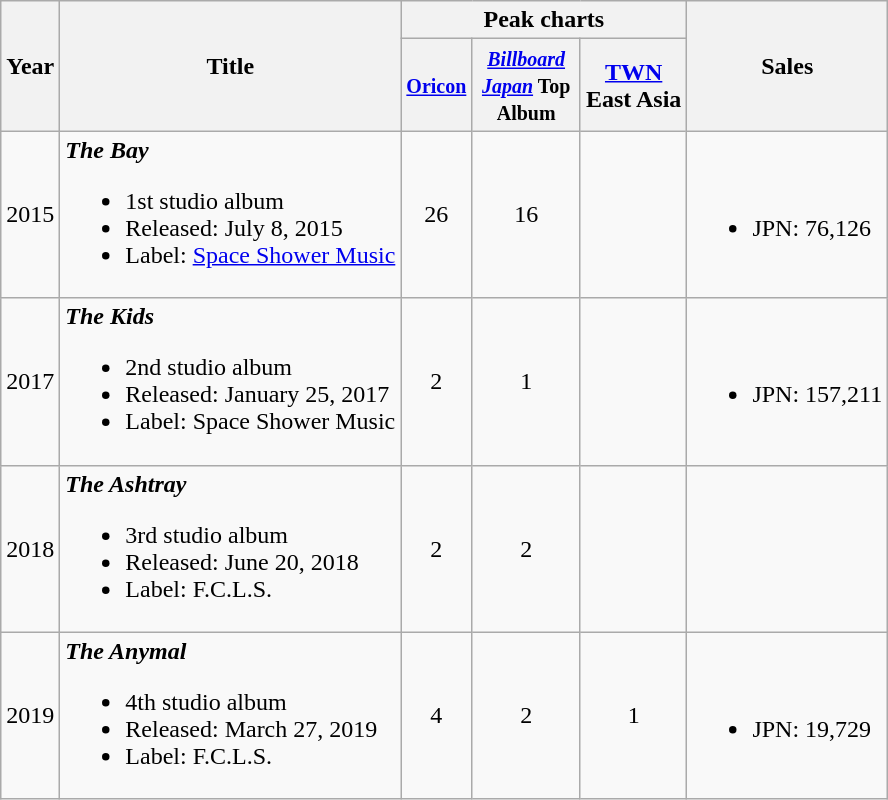<table class="wikitable">
<tr>
<th rowspan="2">Year</th>
<th rowspan="2">Title</th>
<th colspan="3">Peak charts</th>
<th rowspan="2">Sales</th>
</tr>
<tr>
<th style="width:35px;"><small><a href='#'>Oricon</a></small></th>
<th style="width:65px;"><small><em><a href='#'>Billboard Japan</a></em> Top Album</small></th>
<th><a href='#'>TWN</a><br>East Asia</th>
</tr>
<tr>
<td>2015</td>
<td><strong><em>The Bay</em></strong><br><ul><li>1st studio album</li><li>Released: July 8, 2015</li><li>Label: <a href='#'>Space Shower Music</a></li></ul></td>
<td style="text-align:center;">26</td>
<td style="text-align:center;">16</td>
<td></td>
<td><br><ul><li>JPN: 76,126</li></ul></td>
</tr>
<tr>
<td>2017</td>
<td><strong><em>The Kids</em></strong><br><ul><li>2nd studio album</li><li>Released: January 25, 2017</li><li>Label: Space Shower Music</li></ul></td>
<td style="text-align:center;">2</td>
<td style="text-align:center;">1</td>
<td></td>
<td><br><ul><li>JPN: 157,211</li></ul></td>
</tr>
<tr>
<td>2018</td>
<td><strong><em>The Ashtray</em></strong><br><ul><li>3rd studio album</li><li>Released: June 20, 2018</li><li>Label: F.C.L.S.</li></ul></td>
<td style="text-align:center;">2</td>
<td style="text-align:center;">2</td>
<td></td>
<td></td>
</tr>
<tr>
<td>2019</td>
<td><strong><em>The Anymal</em></strong><br><ul><li>4th studio album</li><li>Released: March 27, 2019</li><li>Label: F.C.L.S.</li></ul></td>
<td style="text-align:center;">4</td>
<td style="text-align:center;">2</td>
<td style="text-align:center;">1</td>
<td><br><ul><li>JPN: 19,729</li></ul></td>
</tr>
</table>
